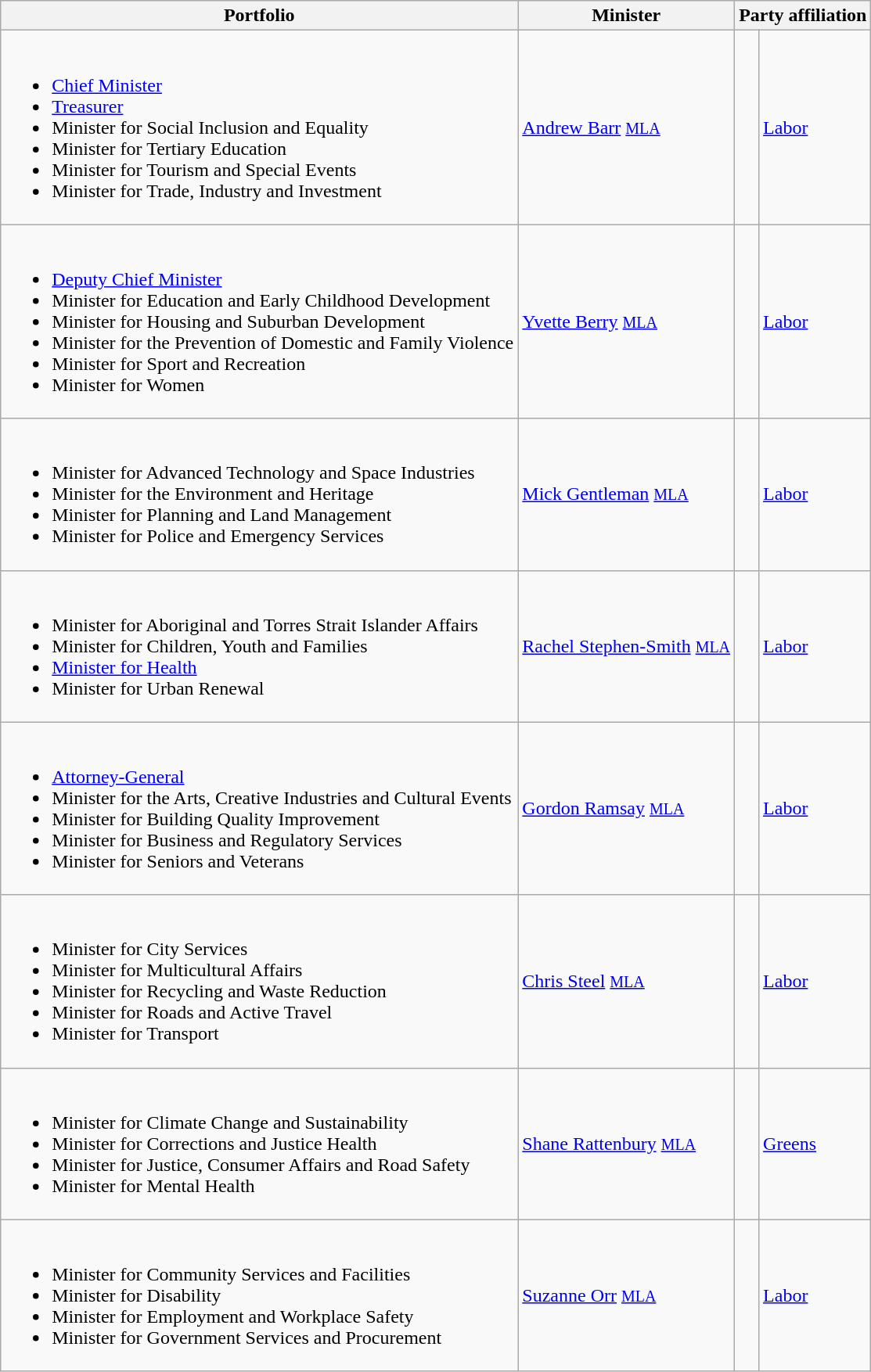<table class="wikitable">
<tr>
<th>Portfolio</th>
<th>Minister</th>
<th colspan=2>Party affiliation</th>
</tr>
<tr>
<td><br><ul><li><a href='#'>Chief Minister</a></li><li><a href='#'>Treasurer</a></li><li>Minister for Social Inclusion and Equality</li><li>Minister for Tertiary Education</li><li>Minister for Tourism and Special Events</li><li>Minister for Trade, Industry and Investment</li></ul></td>
<td><a href='#'>Andrew Barr</a> <small><a href='#'>MLA</a></small></td>
<td> </td>
<td><a href='#'>Labor</a></td>
</tr>
<tr>
<td><br><ul><li><a href='#'>Deputy Chief Minister</a></li><li>Minister for Education and Early Childhood Development</li><li>Minister for Housing and Suburban Development</li><li>Minister for the Prevention of Domestic and Family Violence</li><li>Minister for Sport and Recreation</li><li>Minister for Women</li></ul></td>
<td><a href='#'>Yvette Berry</a> <small><a href='#'>MLA</a></small></td>
<td> </td>
<td><a href='#'>Labor</a></td>
</tr>
<tr>
<td><br><ul><li>Minister for Advanced Technology and Space Industries</li><li>Minister for the Environment and Heritage</li><li>Minister for Planning and Land Management</li><li>Minister for Police and Emergency Services</li></ul></td>
<td><a href='#'>Mick Gentleman</a> <small><a href='#'>MLA</a></small></td>
<td> </td>
<td><a href='#'>Labor</a></td>
</tr>
<tr>
<td><br><ul><li>Minister for Aboriginal and Torres Strait Islander Affairs</li><li>Minister for Children, Youth and Families</li><li><a href='#'>Minister for Health</a></li><li>Minister for Urban Renewal</li></ul></td>
<td><a href='#'>Rachel Stephen-Smith</a> <small><a href='#'>MLA</a></small></td>
<td> </td>
<td><a href='#'>Labor</a></td>
</tr>
<tr>
<td><br><ul><li><a href='#'>Attorney-General</a></li><li>Minister for the Arts, Creative Industries and Cultural Events</li><li>Minister for Building Quality Improvement</li><li>Minister for Business and Regulatory Services</li><li>Minister for Seniors and Veterans</li></ul></td>
<td><a href='#'>Gordon Ramsay</a> <small><a href='#'>MLA</a></small></td>
<td> </td>
<td><a href='#'>Labor</a></td>
</tr>
<tr>
<td><br><ul><li>Minister for City Services</li><li>Minister for Multicultural Affairs</li><li>Minister for Recycling and Waste Reduction</li><li>Minister for Roads and Active Travel</li><li>Minister for Transport</li></ul></td>
<td><a href='#'>Chris Steel</a> <small><a href='#'>MLA</a></small></td>
<td> </td>
<td><a href='#'>Labor</a></td>
</tr>
<tr>
<td><br><ul><li>Minister for Climate Change and Sustainability</li><li>Minister for Corrections and Justice Health</li><li>Minister for Justice, Consumer Affairs and Road Safety</li><li>Minister for Mental Health</li></ul></td>
<td><a href='#'>Shane Rattenbury</a> <small><a href='#'>MLA</a></small></td>
<td> </td>
<td><a href='#'>Greens</a></td>
</tr>
<tr>
<td><br><ul><li>Minister for Community Services and Facilities</li><li>Minister for Disability</li><li>Minister for Employment and Workplace Safety</li><li>Minister for Government Services and Procurement</li></ul></td>
<td><a href='#'>Suzanne Orr</a> <small><a href='#'>MLA</a></small></td>
<td> </td>
<td><a href='#'>Labor</a></td>
</tr>
</table>
